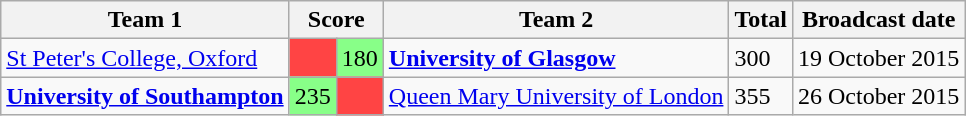<table class="wikitable">
<tr>
<th>Team 1</th>
<th colspan=2>Score</th>
<th>Team 2</th>
<th>Total</th>
<th>Broadcast date</th>
</tr>
<tr>
<td><a href='#'>St Peter's College, Oxford</a></td>
<td style="background:#f44;"></td>
<td style="background:#88ff88">180</td>
<td><strong><a href='#'>University of Glasgow</a></strong></td>
<td>300</td>
<td>19 October 2015</td>
</tr>
<tr>
<td><strong><a href='#'>University of Southampton</a></strong></td>
<td style="background:#88ff88">235</td>
<td style="background:#f44;"></td>
<td><a href='#'>Queen Mary University of London</a></td>
<td>355</td>
<td>26 October 2015</td>
</tr>
</table>
